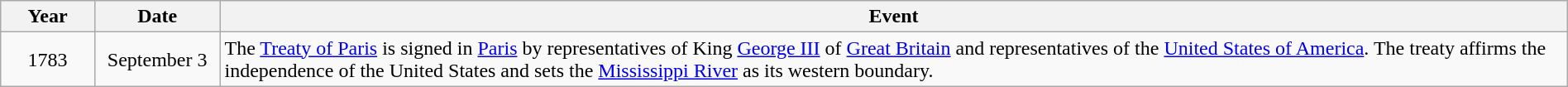<table class="wikitable" style="width:100%;">
<tr>
<th style="width:6%">Year</th>
<th style="width:8%">Date</th>
<th style="width:86%">Event</th>
</tr>
<tr>
<td align=center rowspan=1>1783</td>
<td align=center>September 3</td>
<td>The <a href='#'>Treaty of Paris</a> is signed in <a href='#'>Paris</a> by representatives of King <a href='#'>George III</a> of <a href='#'>Great Britain</a> and representatives of the <a href='#'>United States of America</a>.  The treaty affirms the independence of the United States and sets the <a href='#'>Mississippi River</a> as its western boundary.</td>
</tr>
</table>
